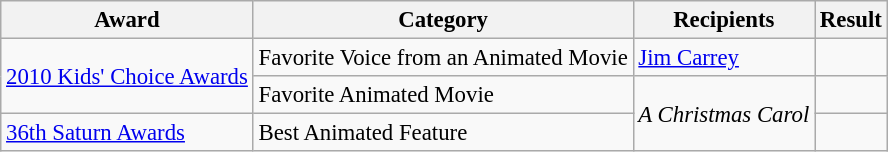<table class="wikitable" style="font-size: 95%;">
<tr style="text-align:center;" ">
<th>Award</th>
<th>Category</th>
<th>Recipients</th>
<th>Result</th>
</tr>
<tr>
<td rowspan="2"><a href='#'>2010 Kids' Choice Awards</a></td>
<td>Favorite Voice from an Animated Movie</td>
<td><a href='#'>Jim Carrey</a></td>
<td></td>
</tr>
<tr>
<td>Favorite Animated Movie</td>
<td rowspan="2"><em>A Christmas Carol</em></td>
<td></td>
</tr>
<tr>
<td><a href='#'>36th Saturn Awards</a></td>
<td>Best Animated Feature</td>
<td></td>
</tr>
</table>
